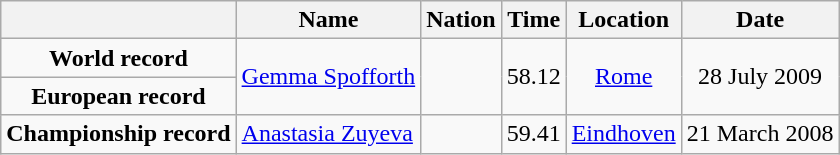<table class=wikitable style=text-align:center>
<tr>
<th></th>
<th>Name</th>
<th>Nation</th>
<th>Time</th>
<th>Location</th>
<th>Date</th>
</tr>
<tr>
<td><strong>World record</strong></td>
<td align=left rowspan=2><a href='#'>Gemma Spofforth</a></td>
<td align=left rowspan=2></td>
<td align=left rowspan=2>58.12</td>
<td rowspan=2><a href='#'>Rome</a></td>
<td rowspan=2>28 July 2009</td>
</tr>
<tr>
<td><strong>European record</strong></td>
</tr>
<tr>
<td><strong>Championship record</strong></td>
<td align=left><a href='#'>Anastasia Zuyeva</a></td>
<td align=left></td>
<td align=left>59.41</td>
<td><a href='#'>Eindhoven</a></td>
<td>21 March 2008</td>
</tr>
</table>
